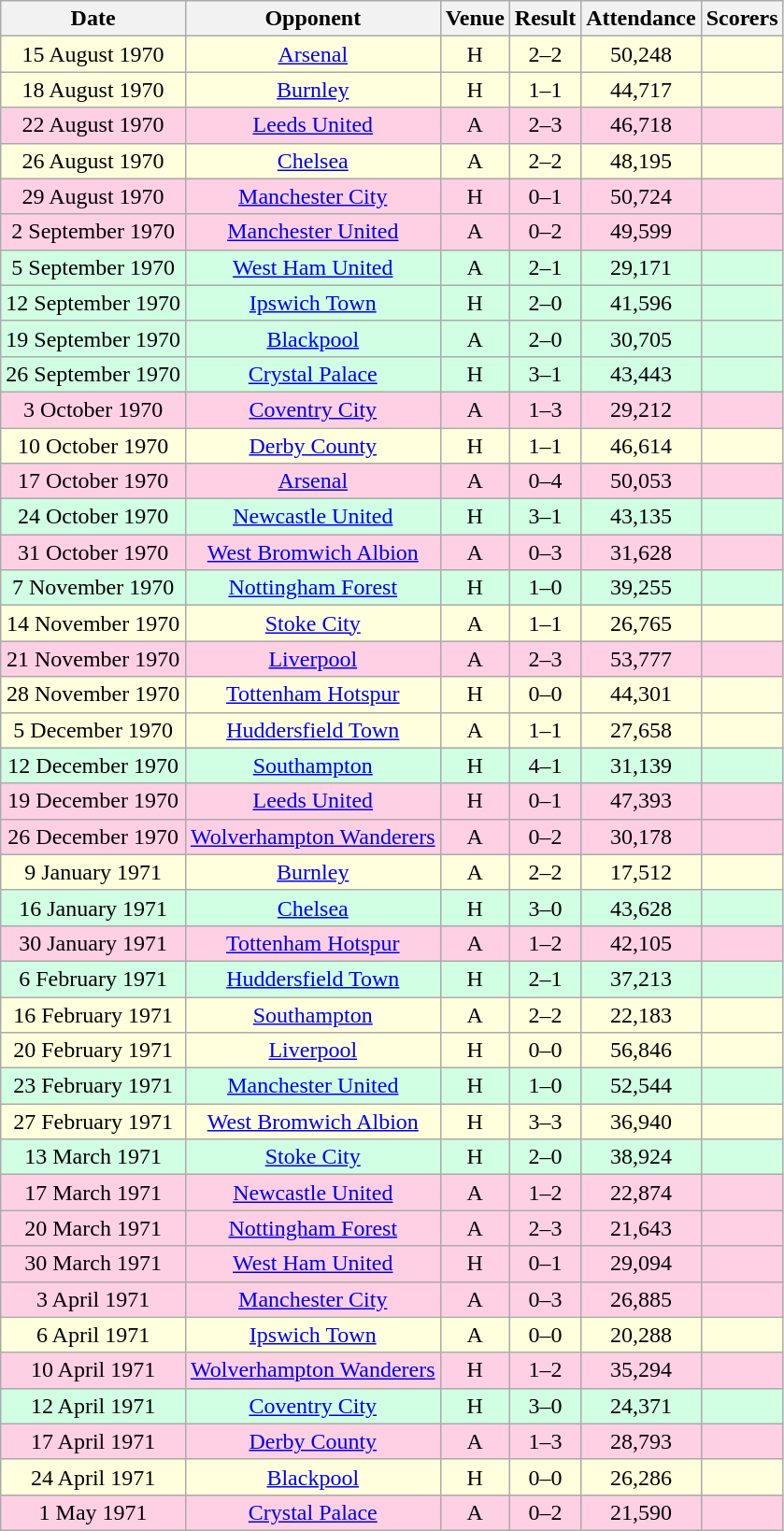<table class="wikitable sortable" style="font-size:100%; text-align:center">
<tr>
<th>Date</th>
<th>Opponent</th>
<th>Venue</th>
<th>Result</th>
<th>Attendance</th>
<th>Scorers</th>
</tr>
<tr style="background-color: #ffffdd;">
<td>15 August 1970</td>
<td><a href='#'>Arsenal</a></td>
<td>H</td>
<td>2–2</td>
<td>50,248</td>
<td></td>
</tr>
<tr style="background-color: #ffffdd;">
<td>18 August 1970</td>
<td><a href='#'>Burnley</a></td>
<td>H</td>
<td>1–1</td>
<td>44,717</td>
<td></td>
</tr>
<tr style="background-color: #ffd0e3;">
<td>22 August 1970</td>
<td><a href='#'>Leeds United</a></td>
<td>A</td>
<td>2–3</td>
<td>46,718</td>
<td></td>
</tr>
<tr style="background-color: #ffffdd;">
<td>26 August 1970</td>
<td><a href='#'>Chelsea</a></td>
<td>A</td>
<td>2–2</td>
<td>48,195</td>
<td></td>
</tr>
<tr style="background-color: #ffd0e3;">
<td>29 August 1970</td>
<td><a href='#'>Manchester City</a></td>
<td>H</td>
<td>0–1</td>
<td>50,724</td>
<td></td>
</tr>
<tr style="background-color: #ffd0e3;">
<td>2 September 1970</td>
<td><a href='#'>Manchester United</a></td>
<td>A</td>
<td>0–2</td>
<td>49,599</td>
<td></td>
</tr>
<tr style="background-color: #d0ffe3;">
<td>5 September 1970</td>
<td><a href='#'>West Ham United</a></td>
<td>A</td>
<td>2–1</td>
<td>29,171</td>
<td></td>
</tr>
<tr style="background-color: #d0ffe3;">
<td>12 September 1970</td>
<td><a href='#'>Ipswich Town</a></td>
<td>H</td>
<td>2–0</td>
<td>41,596</td>
<td></td>
</tr>
<tr style="background-color: #d0ffe3;">
<td>19 September 1970</td>
<td><a href='#'>Blackpool</a></td>
<td>A</td>
<td>2–0</td>
<td>30,705</td>
<td></td>
</tr>
<tr style="background-color: #d0ffe3;">
<td>26 September 1970</td>
<td><a href='#'>Crystal Palace</a></td>
<td>H</td>
<td>3–1</td>
<td>43,443</td>
<td></td>
</tr>
<tr style="background-color: #ffd0e3;">
<td>3 October 1970</td>
<td><a href='#'>Coventry City</a></td>
<td>A</td>
<td>1–3</td>
<td>29,212</td>
<td></td>
</tr>
<tr style="background-color: #ffffdd;">
<td>10 October 1970</td>
<td><a href='#'>Derby County</a></td>
<td>H</td>
<td>1–1</td>
<td>46,614</td>
<td></td>
</tr>
<tr style="background-color: #ffd0e3;">
<td>17 October 1970</td>
<td><a href='#'>Arsenal</a></td>
<td>A</td>
<td>0–4</td>
<td>50,053</td>
<td></td>
</tr>
<tr style="background-color: #d0ffe3;">
<td>24 October 1970</td>
<td><a href='#'>Newcastle United</a></td>
<td>H</td>
<td>3–1</td>
<td>43,135</td>
<td></td>
</tr>
<tr style="background-color: #ffd0e3;">
<td>31 October 1970</td>
<td><a href='#'>West Bromwich Albion</a></td>
<td>A</td>
<td>0–3</td>
<td>31,628</td>
<td></td>
</tr>
<tr style="background-color: #d0ffe3;">
<td>7 November 1970</td>
<td><a href='#'>Nottingham Forest</a></td>
<td>H</td>
<td>1–0</td>
<td>39,255</td>
<td></td>
</tr>
<tr style="background-color: #ffffdd;">
<td>14 November 1970</td>
<td><a href='#'>Stoke City</a></td>
<td>A</td>
<td>1–1</td>
<td>26,765</td>
<td></td>
</tr>
<tr style="background-color: #ffd0e3;">
<td>21 November 1970</td>
<td><a href='#'>Liverpool</a></td>
<td>A</td>
<td>2–3</td>
<td>53,777</td>
<td></td>
</tr>
<tr style="background-color: #ffffdd;">
<td>28 November 1970</td>
<td><a href='#'>Tottenham Hotspur</a></td>
<td>H</td>
<td>0–0</td>
<td>44,301</td>
<td></td>
</tr>
<tr style="background-color: #ffffdd;">
<td>5 December 1970</td>
<td><a href='#'>Huddersfield Town</a></td>
<td>A</td>
<td>1–1</td>
<td>27,658</td>
<td></td>
</tr>
<tr style="background-color: #d0ffe3;">
<td>12 December 1970</td>
<td><a href='#'>Southampton</a></td>
<td>H</td>
<td>4–1</td>
<td>31,139</td>
<td></td>
</tr>
<tr style="background-color: #ffd0e3;">
<td>19 December 1970</td>
<td><a href='#'>Leeds United</a></td>
<td>H</td>
<td>0–1</td>
<td>47,393</td>
<td></td>
</tr>
<tr style="background-color: #ffd0e3;">
<td>26 December 1970</td>
<td><a href='#'>Wolverhampton Wanderers</a></td>
<td>A</td>
<td>0–2</td>
<td>30,178</td>
<td></td>
</tr>
<tr style="background-color: #ffffdd;">
<td>9 January 1971</td>
<td><a href='#'>Burnley</a></td>
<td>A</td>
<td>2–2</td>
<td>17,512</td>
<td></td>
</tr>
<tr style="background-color: #d0ffe3;">
<td>16 January 1971</td>
<td><a href='#'>Chelsea</a></td>
<td>H</td>
<td>3–0</td>
<td>43,628</td>
<td></td>
</tr>
<tr style="background-color: #ffd0e3;">
<td>30 January 1971</td>
<td><a href='#'>Tottenham Hotspur</a></td>
<td>A</td>
<td>1–2</td>
<td>42,105</td>
<td></td>
</tr>
<tr style="background-color: #d0ffe3;">
<td>6 February 1971</td>
<td><a href='#'>Huddersfield Town</a></td>
<td>H</td>
<td>2–1</td>
<td>37,213</td>
<td></td>
</tr>
<tr style="background-color: #ffffdd;">
<td>16 February 1971</td>
<td><a href='#'>Southampton</a></td>
<td>A</td>
<td>2–2</td>
<td>22,183</td>
<td></td>
</tr>
<tr style="background-color: #ffffdd;">
<td>20 February 1971</td>
<td><a href='#'>Liverpool</a></td>
<td>H</td>
<td>0–0</td>
<td>56,846</td>
<td></td>
</tr>
<tr style="background-color: #d0ffe3;">
<td>23 February 1971</td>
<td><a href='#'>Manchester United</a></td>
<td>H</td>
<td>1–0</td>
<td>52,544</td>
<td></td>
</tr>
<tr style="background-color: #ffffdd;">
<td>27 February 1971</td>
<td><a href='#'>West Bromwich Albion</a></td>
<td>H</td>
<td>3–3</td>
<td>36,940</td>
<td></td>
</tr>
<tr style="background-color: #d0ffe3;">
<td>13 March 1971</td>
<td><a href='#'>Stoke City</a></td>
<td>H</td>
<td>2–0</td>
<td>38,924</td>
<td></td>
</tr>
<tr style="background-color: #ffd0e3;">
<td>17 March 1971</td>
<td><a href='#'>Newcastle United</a></td>
<td>A</td>
<td>1–2</td>
<td>22,874</td>
<td></td>
</tr>
<tr style="background-color: #ffd0e3;">
<td>20 March 1971</td>
<td><a href='#'>Nottingham Forest</a></td>
<td>A</td>
<td>2–3</td>
<td>21,643</td>
<td></td>
</tr>
<tr style="background-color: #ffd0e3;">
<td>30 March 1971</td>
<td><a href='#'>West Ham United</a></td>
<td>H</td>
<td>0–1</td>
<td>29,094</td>
<td></td>
</tr>
<tr style="background-color: #ffd0e3;">
<td>3 April 1971</td>
<td><a href='#'>Manchester City</a></td>
<td>A</td>
<td>0–3</td>
<td>26,885</td>
<td></td>
</tr>
<tr style="background-color: #ffffdd;">
<td>6 April 1971</td>
<td><a href='#'>Ipswich Town</a></td>
<td>A</td>
<td>0–0</td>
<td>20,288</td>
<td></td>
</tr>
<tr style="background-color: #ffd0e3;">
<td>10 April 1971</td>
<td><a href='#'>Wolverhampton Wanderers</a></td>
<td>H</td>
<td>1–2</td>
<td>35,294</td>
<td></td>
</tr>
<tr style="background-color: #d0ffe3;">
<td>12 April 1971</td>
<td><a href='#'>Coventry City</a></td>
<td>H</td>
<td>3–0</td>
<td>24,371</td>
<td></td>
</tr>
<tr style="background-color: #ffd0e3;">
<td>17 April 1971</td>
<td><a href='#'>Derby County</a></td>
<td>A</td>
<td>1–3</td>
<td>28,793</td>
<td></td>
</tr>
<tr style="background-color: #ffffdd;">
<td>24 April 1971</td>
<td><a href='#'>Blackpool</a></td>
<td>H</td>
<td>0–0</td>
<td>26,286</td>
<td></td>
</tr>
<tr style="background-color: #ffd0e3;">
<td>1 May 1971</td>
<td><a href='#'>Crystal Palace</a></td>
<td>A</td>
<td>0–2</td>
<td>21,590</td>
<td></td>
</tr>
</table>
